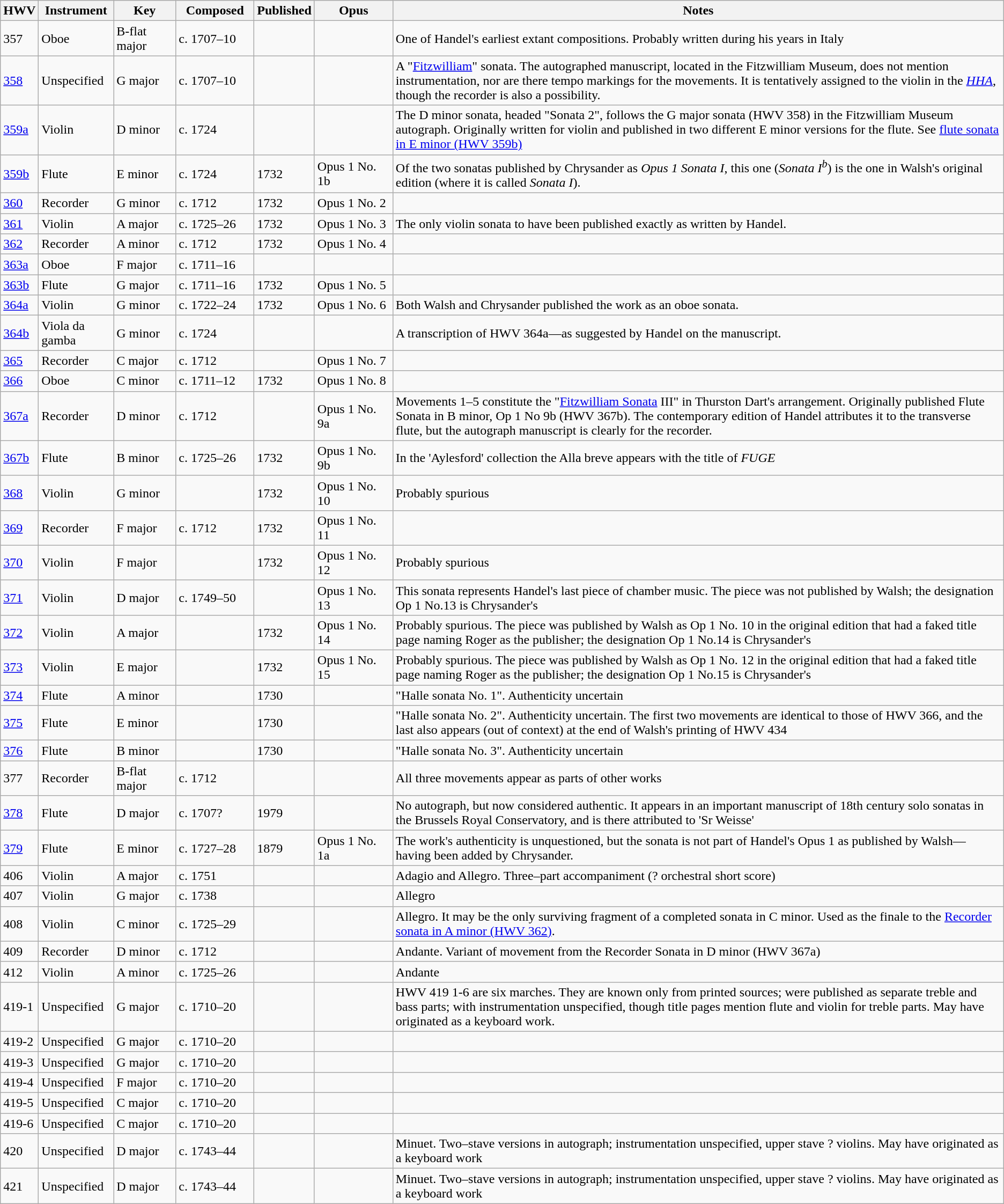<table class="wikitable sortable">
<tr>
<th>HWV</th>
<th>Instrument</th>
<th width=70>Key</th>
<th width=90>Composed</th>
<th>Published</th>
<th width=90>Opus</th>
<th class="unsortable">Notes</th>
</tr>
<tr>
<td>357</td>
<td>Oboe</td>
<td>B-flat major</td>
<td align="left">c. 1707–10</td>
<td></td>
<td></td>
<td>One of Handel's earliest extant compositions. Probably written during his years in Italy</td>
</tr>
<tr>
<td><a href='#'>358</a></td>
<td>Unspecified</td>
<td>G major</td>
<td align="left">c. 1707–10</td>
<td></td>
<td></td>
<td>A "<a href='#'>Fitzwilliam</a>" sonata. The autographed manuscript, located in the Fitzwilliam Museum, does not mention instrumentation, nor are there tempo markings for the movements. It is tentatively assigned to the violin in the <em><a href='#'>HHA</a></em>, though the recorder is also a possibility.</td>
</tr>
<tr>
<td><a href='#'>359a</a></td>
<td>Violin</td>
<td>D minor</td>
<td align="left">c. 1724</td>
<td></td>
<td></td>
<td>The D minor sonata, headed "Sonata 2", follows the G major sonata (HWV 358) in the Fitzwilliam Museum autograph. Originally written for violin and published in two different E minor versions for the flute. See <a href='#'>flute sonata in E minor (HWV 359b)</a></td>
</tr>
<tr>
<td><a href='#'>359b</a></td>
<td>Flute</td>
<td>E minor</td>
<td align="left">c. 1724</td>
<td>1732</td>
<td>Opus 1 No. 1b</td>
<td>Of the two sonatas published by Chrysander as <em>Opus 1 Sonata I</em>, this one (<em>Sonata I<sup>b</sup></em>) is the one in Walsh's original edition (where it is called <em>Sonata I</em>).</td>
</tr>
<tr>
<td><a href='#'>360</a></td>
<td>Recorder</td>
<td>G minor</td>
<td align="left">c. 1712</td>
<td>1732</td>
<td>Opus 1 No. 2</td>
<td></td>
</tr>
<tr>
<td><a href='#'>361</a></td>
<td>Violin</td>
<td>A major</td>
<td align="left">c. 1725–26</td>
<td>1732</td>
<td>Opus 1 No. 3</td>
<td>The only violin sonata to have been published exactly as written by Handel.</td>
</tr>
<tr>
<td><a href='#'>362</a></td>
<td>Recorder</td>
<td>A minor</td>
<td align="left">c. 1712</td>
<td>1732</td>
<td>Opus 1 No. 4</td>
<td></td>
</tr>
<tr>
<td><a href='#'>363a</a></td>
<td>Oboe</td>
<td>F major</td>
<td align="left">c. 1711–16</td>
<td></td>
<td></td>
<td></td>
</tr>
<tr>
<td><a href='#'>363b</a></td>
<td>Flute</td>
<td>G major</td>
<td align="left">c. 1711–16</td>
<td>1732</td>
<td>Opus 1 No. 5</td>
<td></td>
</tr>
<tr>
<td><a href='#'>364a</a></td>
<td>Violin</td>
<td>G minor</td>
<td align="left">c. 1722–24</td>
<td>1732</td>
<td>Opus 1 No. 6</td>
<td>Both Walsh and Chrysander published the work as an oboe sonata.</td>
</tr>
<tr>
<td><a href='#'>364b</a></td>
<td>Viola da gamba</td>
<td>G minor</td>
<td align="left">c. 1724</td>
<td></td>
<td></td>
<td>A transcription of HWV 364a—as suggested by Handel on the manuscript.</td>
</tr>
<tr>
<td><a href='#'>365</a></td>
<td>Recorder</td>
<td>C major</td>
<td align="left">c. 1712</td>
<td></td>
<td>Opus 1 No. 7</td>
<td></td>
</tr>
<tr>
<td><a href='#'>366</a></td>
<td>Oboe</td>
<td>C minor</td>
<td align="left">c. 1711–12</td>
<td>1732</td>
<td>Opus 1 No. 8</td>
<td></td>
</tr>
<tr>
<td><a href='#'>367a</a></td>
<td>Recorder</td>
<td>D minor</td>
<td align="left">c. 1712</td>
<td></td>
<td>Opus 1 No. 9a</td>
<td>Movements 1–5 constitute the "<a href='#'>Fitzwilliam Sonata</a> III" in Thurston Dart's arrangement. Originally published Flute Sonata in B minor, Op 1 No 9b (HWV 367b). The contemporary edition of Handel attributes it to the transverse flute, but the autograph manuscript is clearly for the recorder.</td>
</tr>
<tr>
<td><a href='#'>367b</a></td>
<td>Flute</td>
<td>B minor</td>
<td align="left">c. 1725–26</td>
<td>1732</td>
<td>Opus 1 No. 9b</td>
<td>In the 'Aylesford' collection the Alla breve appears with the title of <em>FUGE</em></td>
</tr>
<tr>
<td><a href='#'>368</a></td>
<td>Violin</td>
<td>G minor</td>
<td align="left"></td>
<td>1732</td>
<td>Opus 1 No. 10</td>
<td>Probably spurious</td>
</tr>
<tr>
<td><a href='#'>369</a></td>
<td>Recorder</td>
<td>F major</td>
<td align="left">c. 1712</td>
<td>1732</td>
<td>Opus 1 No. 11</td>
<td></td>
</tr>
<tr>
<td><a href='#'>370</a></td>
<td>Violin</td>
<td>F major</td>
<td align="right"></td>
<td>1732</td>
<td>Opus 1 No. 12</td>
<td>Probably spurious</td>
</tr>
<tr>
<td><a href='#'>371</a></td>
<td>Violin</td>
<td>D major</td>
<td align="left">c. 1749–50</td>
<td></td>
<td>Opus 1 No. 13</td>
<td>This sonata represents Handel's last piece of chamber music.  The piece was not published by Walsh; the designation Op 1 No.13 is Chrysander's</td>
</tr>
<tr>
<td><a href='#'>372</a></td>
<td>Violin</td>
<td>A major</td>
<td align="left"></td>
<td>1732</td>
<td>Opus 1 No. 14</td>
<td>Probably spurious.  The piece was published by Walsh as Op 1 No. 10 in the original edition that had a faked title page naming Roger as the publisher; the designation Op 1 No.14 is Chrysander's</td>
</tr>
<tr>
<td><a href='#'>373</a></td>
<td>Violin</td>
<td>E major</td>
<td align="left"></td>
<td>1732</td>
<td>Opus 1 No. 15</td>
<td>Probably spurious.  The piece was published by Walsh as Op 1 No. 12 in the original edition that had a faked title page naming Roger as the publisher; the designation Op 1 No.15 is Chrysander's</td>
</tr>
<tr>
<td><a href='#'>374</a></td>
<td>Flute</td>
<td>A minor</td>
<td align="left"></td>
<td>1730</td>
<td></td>
<td>"Halle sonata No. 1". Authenticity uncertain</td>
</tr>
<tr>
<td><a href='#'>375</a></td>
<td>Flute</td>
<td>E minor</td>
<td align="left"></td>
<td>1730</td>
<td></td>
<td>"Halle sonata No. 2". Authenticity uncertain.  The first two movements are identical to those of HWV 366, and the last also appears (out of context) at the end of Walsh's printing of HWV 434</td>
</tr>
<tr>
<td><a href='#'>376</a></td>
<td>Flute</td>
<td>B minor</td>
<td align="left"></td>
<td>1730</td>
<td></td>
<td>"Halle sonata No. 3". Authenticity uncertain</td>
</tr>
<tr>
<td>377</td>
<td>Recorder</td>
<td>B-flat major</td>
<td align="left">c. 1712</td>
<td></td>
<td></td>
<td>All three movements appear as parts of other works</td>
</tr>
<tr>
<td><a href='#'>378</a></td>
<td>Flute</td>
<td>D major</td>
<td align="left">c. 1707?</td>
<td>1979</td>
<td></td>
<td>No autograph, but now considered authentic. It appears in an important manuscript of 18th century solo sonatas in the Brussels Royal Conservatory, and is there attributed to 'Sr Weisse'</td>
</tr>
<tr>
<td><a href='#'>379</a></td>
<td>Flute</td>
<td>E minor</td>
<td align="left">c. 1727–28</td>
<td>1879</td>
<td>Opus 1 No. 1a</td>
<td>The work's authenticity is unquestioned, but the sonata is not part of Handel's Opus 1 as published by Walsh—having been added by Chrysander.</td>
</tr>
<tr>
<td>406</td>
<td>Violin</td>
<td>A major</td>
<td align="left">c. 1751</td>
<td></td>
<td></td>
<td>Adagio and Allegro. Three–part accompaniment (? orchestral short score)</td>
</tr>
<tr>
<td>407</td>
<td>Violin</td>
<td>G major</td>
<td align="left">c. 1738</td>
<td></td>
<td></td>
<td>Allegro</td>
</tr>
<tr>
<td>408</td>
<td>Violin</td>
<td>C minor</td>
<td align="left">c. 1725–29</td>
<td></td>
<td></td>
<td>Allegro. It may be the only surviving fragment of a completed sonata in C minor. Used as the finale to the <a href='#'>Recorder sonata in A minor (HWV 362)</a>.</td>
</tr>
<tr>
<td>409</td>
<td>Recorder</td>
<td>D minor</td>
<td align="left">c. 1712</td>
<td></td>
<td></td>
<td>Andante. Variant of movement from the Recorder Sonata in D minor (HWV 367a)</td>
</tr>
<tr>
<td>412</td>
<td>Violin</td>
<td>A minor</td>
<td align="left">c. 1725–26</td>
<td></td>
<td></td>
<td>Andante</td>
</tr>
<tr>
<td>419-1</td>
<td>Unspecified</td>
<td>G major</td>
<td align="left">c. 1710–20</td>
<td></td>
<td></td>
<td>HWV 419 1-6 are six marches. They are known only from printed sources; were published as separate treble and bass parts; with instrumentation unspecified, though title pages mention flute and violin for treble parts. May have originated as a keyboard work.</td>
</tr>
<tr>
<td>419-2</td>
<td>Unspecified</td>
<td>G major</td>
<td align="left">c. 1710–20</td>
<td></td>
<td></td>
<td></td>
</tr>
<tr>
<td>419-3</td>
<td>Unspecified</td>
<td>G major</td>
<td align="left">c. 1710–20</td>
<td></td>
<td></td>
<td></td>
</tr>
<tr>
<td>419-4</td>
<td>Unspecified</td>
<td>F major</td>
<td align="left">c. 1710–20</td>
<td></td>
<td></td>
<td></td>
</tr>
<tr>
<td>419-5</td>
<td>Unspecified</td>
<td>C major</td>
<td align="left">c. 1710–20</td>
<td></td>
<td></td>
<td></td>
</tr>
<tr>
<td>419-6</td>
<td>Unspecified</td>
<td>C major</td>
<td align="left">c. 1710–20</td>
<td></td>
<td></td>
<td></td>
</tr>
<tr>
<td>420</td>
<td>Unspecified</td>
<td>D major</td>
<td align="left">c. 1743–44</td>
<td></td>
<td></td>
<td>Minuet. Two–stave versions in autograph; instrumentation unspecified, upper stave ? violins. May have originated as a keyboard work</td>
</tr>
<tr>
<td>421</td>
<td>Unspecified</td>
<td>D major</td>
<td align="left">c. 1743–44</td>
<td></td>
<td></td>
<td>Minuet. Two–stave versions in autograph; instrumentation unspecified, upper stave ? violins. May have originated as a keyboard work</td>
</tr>
</table>
